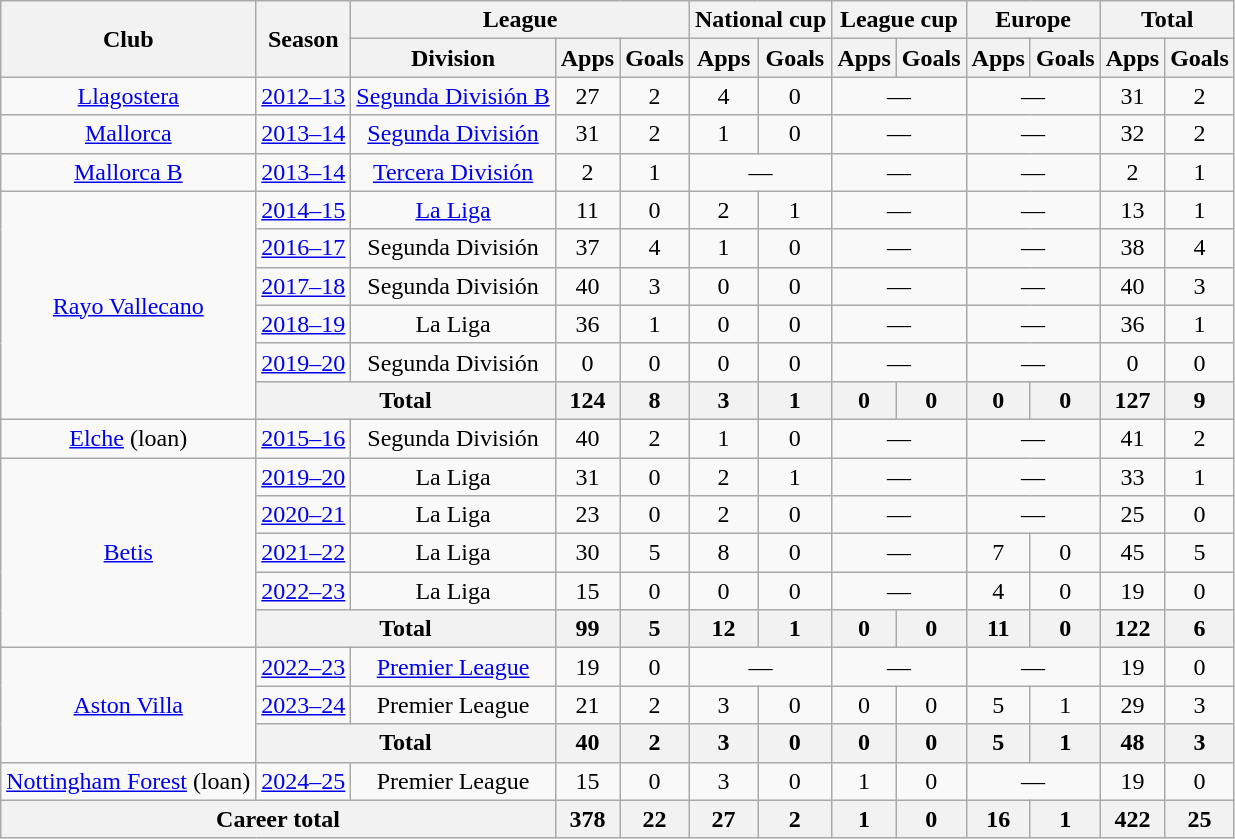<table class="wikitable" style="text-align:center">
<tr>
<th rowspan="2">Club</th>
<th rowspan="2">Season</th>
<th colspan="3">League</th>
<th colspan="2">National cup</th>
<th colspan="2">League cup</th>
<th colspan="2">Europe</th>
<th colspan="2">Total</th>
</tr>
<tr>
<th>Division</th>
<th>Apps</th>
<th>Goals</th>
<th>Apps</th>
<th>Goals</th>
<th>Apps</th>
<th>Goals</th>
<th>Apps</th>
<th>Goals</th>
<th>Apps</th>
<th>Goals</th>
</tr>
<tr>
<td><a href='#'>Llagostera</a></td>
<td><a href='#'>2012–13</a></td>
<td><a href='#'>Segunda División B</a></td>
<td>27</td>
<td>2</td>
<td>4</td>
<td>0</td>
<td colspan="2">—</td>
<td colspan="2">—</td>
<td>31</td>
<td>2</td>
</tr>
<tr>
<td><a href='#'>Mallorca</a></td>
<td><a href='#'>2013–14</a></td>
<td><a href='#'>Segunda División</a></td>
<td>31</td>
<td>2</td>
<td>1</td>
<td>0</td>
<td colspan="2">—</td>
<td colspan="2">—</td>
<td>32</td>
<td>2</td>
</tr>
<tr>
<td><a href='#'>Mallorca B</a></td>
<td><a href='#'>2013–14</a></td>
<td><a href='#'>Tercera División</a></td>
<td>2</td>
<td>1</td>
<td colspan="2">—</td>
<td colspan="2">—</td>
<td colspan="2">—</td>
<td>2</td>
<td>1</td>
</tr>
<tr>
<td rowspan="6"><a href='#'>Rayo Vallecano</a></td>
<td><a href='#'>2014–15</a></td>
<td><a href='#'>La Liga</a></td>
<td>11</td>
<td>0</td>
<td>2</td>
<td>1</td>
<td colspan="2">—</td>
<td colspan="2">—</td>
<td>13</td>
<td>1</td>
</tr>
<tr>
<td><a href='#'>2016–17</a></td>
<td>Segunda División</td>
<td>37</td>
<td>4</td>
<td>1</td>
<td>0</td>
<td colspan="2">—</td>
<td colspan="2">—</td>
<td>38</td>
<td>4</td>
</tr>
<tr>
<td><a href='#'>2017–18</a></td>
<td>Segunda División</td>
<td>40</td>
<td>3</td>
<td>0</td>
<td>0</td>
<td colspan="2">—</td>
<td colspan="2">—</td>
<td>40</td>
<td>3</td>
</tr>
<tr>
<td><a href='#'>2018–19</a></td>
<td>La Liga</td>
<td>36</td>
<td>1</td>
<td>0</td>
<td>0</td>
<td colspan="2">—</td>
<td colspan="2">—</td>
<td>36</td>
<td>1</td>
</tr>
<tr>
<td><a href='#'>2019–20</a></td>
<td>Segunda División</td>
<td>0</td>
<td>0</td>
<td>0</td>
<td>0</td>
<td colspan="2">—</td>
<td colspan="2">—</td>
<td>0</td>
<td>0</td>
</tr>
<tr>
<th colspan="2">Total</th>
<th>124</th>
<th>8</th>
<th>3</th>
<th>1</th>
<th>0</th>
<th>0</th>
<th>0</th>
<th>0</th>
<th>127</th>
<th>9</th>
</tr>
<tr>
<td><a href='#'>Elche</a> (loan)</td>
<td><a href='#'>2015–16</a></td>
<td>Segunda División</td>
<td>40</td>
<td>2</td>
<td>1</td>
<td>0</td>
<td colspan="2">—</td>
<td colspan="2">—</td>
<td>41</td>
<td>2</td>
</tr>
<tr>
<td rowspan="5"><a href='#'>Betis</a></td>
<td><a href='#'>2019–20</a></td>
<td>La Liga</td>
<td>31</td>
<td>0</td>
<td>2</td>
<td>1</td>
<td colspan="2">—</td>
<td colspan="2">—</td>
<td>33</td>
<td>1</td>
</tr>
<tr>
<td><a href='#'>2020–21</a></td>
<td>La Liga</td>
<td>23</td>
<td>0</td>
<td>2</td>
<td>0</td>
<td colspan="2">—</td>
<td colspan="2">—</td>
<td>25</td>
<td>0</td>
</tr>
<tr>
<td><a href='#'>2021–22</a></td>
<td>La Liga</td>
<td>30</td>
<td>5</td>
<td>8</td>
<td>0</td>
<td colspan="2">—</td>
<td>7</td>
<td>0</td>
<td>45</td>
<td>5</td>
</tr>
<tr>
<td><a href='#'>2022–23</a></td>
<td>La Liga</td>
<td>15</td>
<td>0</td>
<td>0</td>
<td>0</td>
<td colspan="2">—</td>
<td>4</td>
<td>0</td>
<td>19</td>
<td>0</td>
</tr>
<tr>
<th colspan="2">Total</th>
<th>99</th>
<th>5</th>
<th>12</th>
<th>1</th>
<th>0</th>
<th>0</th>
<th>11</th>
<th>0</th>
<th>122</th>
<th>6</th>
</tr>
<tr>
<td rowspan="3"><a href='#'>Aston Villa</a></td>
<td><a href='#'>2022–23</a></td>
<td><a href='#'>Premier League</a></td>
<td>19</td>
<td>0</td>
<td colspan="2">—</td>
<td colspan="2">—</td>
<td colspan="2">—</td>
<td>19</td>
<td>0</td>
</tr>
<tr>
<td><a href='#'>2023–24</a></td>
<td>Premier League</td>
<td>21</td>
<td>2</td>
<td>3</td>
<td>0</td>
<td>0</td>
<td>0</td>
<td>5</td>
<td>1</td>
<td>29</td>
<td>3</td>
</tr>
<tr>
<th colspan="2">Total</th>
<th>40</th>
<th>2</th>
<th>3</th>
<th>0</th>
<th>0</th>
<th>0</th>
<th>5</th>
<th>1</th>
<th>48</th>
<th>3</th>
</tr>
<tr>
<td><a href='#'>Nottingham Forest</a> (loan)</td>
<td><a href='#'>2024–25</a></td>
<td>Premier League</td>
<td>15</td>
<td>0</td>
<td>3</td>
<td>0</td>
<td>1</td>
<td>0</td>
<td colspan="2">—</td>
<td>19</td>
<td>0</td>
</tr>
<tr>
<th colspan="3">Career total</th>
<th>378</th>
<th>22</th>
<th>27</th>
<th>2</th>
<th>1</th>
<th>0</th>
<th>16</th>
<th>1</th>
<th>422</th>
<th>25</th>
</tr>
</table>
